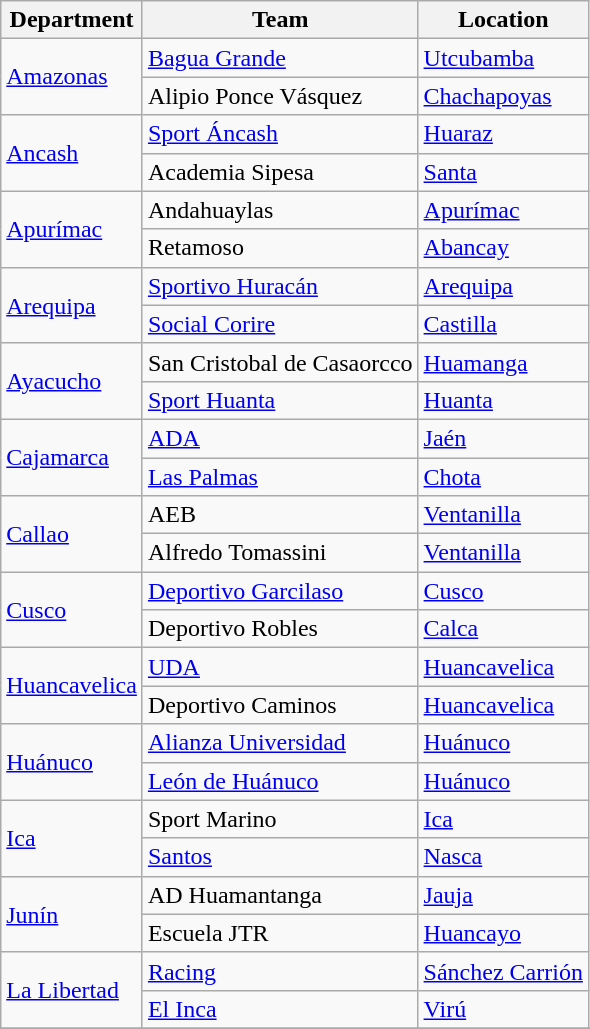<table class="wikitable">
<tr>
<th>Department</th>
<th>Team</th>
<th>Location</th>
</tr>
<tr>
<td rowspan="2"><a href='#'>Amazonas</a></td>
<td><a href='#'>Bagua Grande</a></td>
<td><a href='#'>Utcubamba</a></td>
</tr>
<tr>
<td>Alipio Ponce Vásquez</td>
<td><a href='#'>Chachapoyas</a></td>
</tr>
<tr>
<td rowspan="2"><a href='#'>Ancash</a></td>
<td><a href='#'>Sport Áncash</a></td>
<td><a href='#'>Huaraz</a></td>
</tr>
<tr>
<td>Academia Sipesa</td>
<td><a href='#'>Santa</a></td>
</tr>
<tr>
<td rowspan="2"><a href='#'>Apurímac</a></td>
<td>Andahuaylas</td>
<td><a href='#'>Apurímac</a></td>
</tr>
<tr>
<td>Retamoso</td>
<td><a href='#'>Abancay</a></td>
</tr>
<tr>
<td rowspan="2"><a href='#'>Arequipa</a></td>
<td><a href='#'>Sportivo Huracán</a></td>
<td><a href='#'>Arequipa</a></td>
</tr>
<tr>
<td><a href='#'>Social Corire</a></td>
<td><a href='#'>Castilla</a></td>
</tr>
<tr>
<td rowspan="2"><a href='#'>Ayacucho</a></td>
<td>San Cristobal de Casaorcco</td>
<td><a href='#'>Huamanga</a></td>
</tr>
<tr>
<td><a href='#'>Sport Huanta</a></td>
<td><a href='#'>Huanta</a></td>
</tr>
<tr>
<td rowspan="2"><a href='#'>Cajamarca</a></td>
<td><a href='#'>ADA</a></td>
<td><a href='#'>Jaén</a></td>
</tr>
<tr>
<td><a href='#'>Las Palmas</a></td>
<td><a href='#'>Chota</a></td>
</tr>
<tr>
<td rowspan="2"><a href='#'>Callao</a></td>
<td>AEB</td>
<td><a href='#'>Ventanilla</a></td>
</tr>
<tr>
<td>Alfredo Tomassini</td>
<td><a href='#'>Ventanilla</a></td>
</tr>
<tr>
<td rowspan="2"><a href='#'>Cusco</a></td>
<td><a href='#'>Deportivo Garcilaso</a></td>
<td><a href='#'>Cusco</a></td>
</tr>
<tr>
<td>Deportivo Robles</td>
<td><a href='#'>Calca</a></td>
</tr>
<tr>
<td rowspan="2"><a href='#'>Huancavelica</a></td>
<td><a href='#'>UDA</a></td>
<td><a href='#'>Huancavelica</a></td>
</tr>
<tr>
<td>Deportivo Caminos</td>
<td><a href='#'>Huancavelica</a></td>
</tr>
<tr>
<td rowspan="2"><a href='#'>Huánuco</a></td>
<td><a href='#'>Alianza Universidad</a></td>
<td><a href='#'>Huánuco</a></td>
</tr>
<tr>
<td><a href='#'>León de Huánuco</a></td>
<td><a href='#'>Huánuco</a></td>
</tr>
<tr>
<td rowspan="2"><a href='#'>Ica</a></td>
<td>Sport Marino</td>
<td><a href='#'>Ica</a></td>
</tr>
<tr>
<td><a href='#'>Santos</a></td>
<td><a href='#'>Nasca</a></td>
</tr>
<tr>
<td rowspan="2"><a href='#'>Junín</a></td>
<td>AD Huamantanga</td>
<td><a href='#'>Jauja</a></td>
</tr>
<tr>
<td>Escuela JTR</td>
<td><a href='#'>Huancayo</a></td>
</tr>
<tr>
<td rowspan="2"><a href='#'>La Libertad</a></td>
<td><a href='#'>Racing</a></td>
<td><a href='#'>Sánchez Carrión</a></td>
</tr>
<tr>
<td><a href='#'>El Inca</a></td>
<td><a href='#'>Virú</a></td>
</tr>
<tr>
</tr>
</table>
